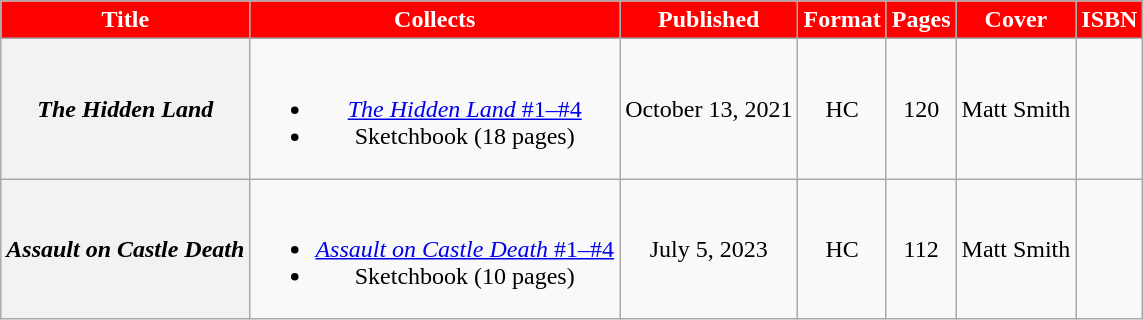<table class="wikitable" style="text-align: center">
<tr>
<th style="background:#ff0000; color:#fff;">Title</th>
<th style="background:#ff0000; color:#fff;">Collects</th>
<th style="background:#ff0000; color:#fff;">Published</th>
<th style="background:#ff0000; color:#fff;">Format</th>
<th style="background:#ff0000; color:#fff;">Pages</th>
<th style="background:#ff0000; color:#fff;">Cover</th>
<th style="background:#ff0000; color:#fff;">ISBN</th>
</tr>
<tr>
<th><em>The Hidden Land</em></th>
<td><br><ul><li><a href='#'><em>The Hidden Land</em> #1–#4</a></li><li>Sketchbook (18 pages)</li></ul></td>
<td>October 13, 2021</td>
<td>HC</td>
<td>120</td>
<td>Matt Smith</td>
<td></td>
</tr>
<tr>
<th><em>Assault on Castle Death</em></th>
<td><br><ul><li><a href='#'><em>Assault on Castle Death</em> #1–#4</a></li><li>Sketchbook (10 pages)</li></ul></td>
<td>July 5, 2023</td>
<td>HC</td>
<td>112</td>
<td>Matt Smith</td>
<td></td>
</tr>
</table>
